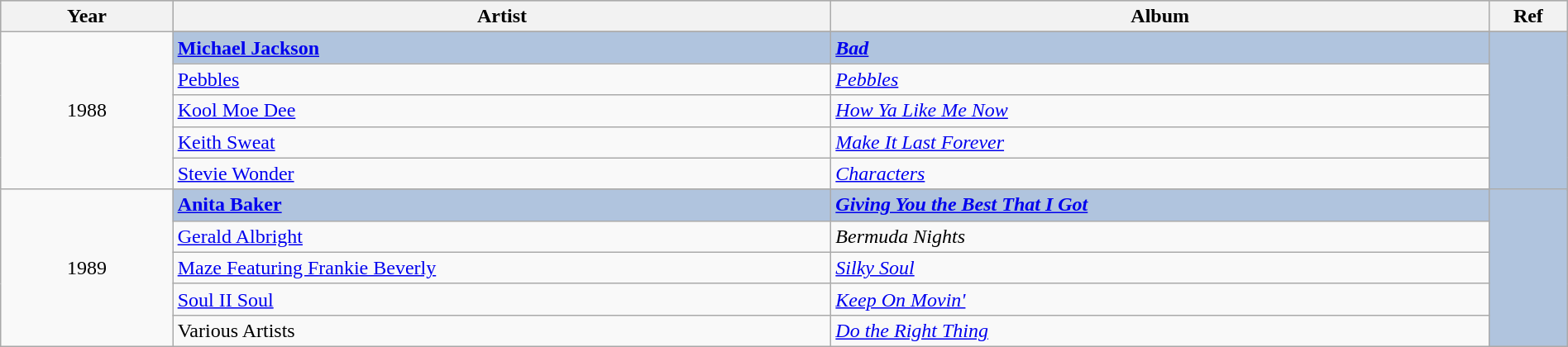<table class="wikitable" style="width:100%;">
<tr style="background:#bebebe;">
<th style="width:11%;">Year</th>
<th style="width:42%;">Artist</th>
<th style="width:42%;">Album</th>
<th style="width:5%;">Ref</th>
</tr>
<tr>
<td rowspan="6" align="center">1988</td>
</tr>
<tr style="background:#B0C4DE">
<td><strong><a href='#'>Michael Jackson</a></strong></td>
<td><strong><em><a href='#'>Bad</a></em></strong></td>
<td rowspan="6" align="center"></td>
</tr>
<tr>
<td><a href='#'>Pebbles</a></td>
<td><em><a href='#'>Pebbles</a></em></td>
</tr>
<tr>
<td><a href='#'>Kool Moe Dee</a></td>
<td><em><a href='#'>How Ya Like Me Now</a></em></td>
</tr>
<tr>
<td><a href='#'>Keith Sweat</a></td>
<td><em><a href='#'>Make It Last Forever</a></em></td>
</tr>
<tr>
<td><a href='#'>Stevie Wonder</a></td>
<td><em><a href='#'>Characters</a></em></td>
</tr>
<tr>
<td rowspan="6" align="center">1989</td>
</tr>
<tr style="background:#B0C4DE">
<td><strong><a href='#'>Anita Baker</a></strong></td>
<td><strong><em><a href='#'>Giving You the Best That I Got</a></em></strong></td>
<td rowspan="6" align="center"></td>
</tr>
<tr>
<td><a href='#'>Gerald Albright</a></td>
<td><em>Bermuda Nights</em></td>
</tr>
<tr>
<td><a href='#'>Maze Featuring Frankie Beverly</a></td>
<td><em><a href='#'>Silky Soul</a></em></td>
</tr>
<tr>
<td><a href='#'>Soul II Soul</a></td>
<td><em><a href='#'>Keep On Movin'</a></em></td>
</tr>
<tr>
<td>Various Artists</td>
<td><em><a href='#'>Do the Right Thing</a></em></td>
</tr>
</table>
